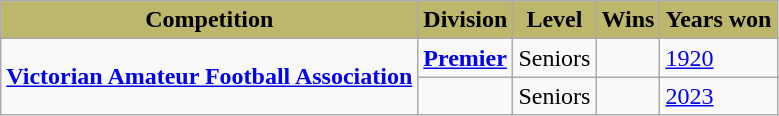<table class="wikitable">
<tr style="background:#bdb76b;">
<th style="background:#bdb76b;" align="center">Competition</th>
<th style="background:#bdb76b;" align="center">Division</th>
<th style="background:#bdb76b;" align="center">Level</th>
<th style="background:#bdb76b;" align="center">Wins</th>
<th style="background:#bdb76b;" align="center">Years won</th>
</tr>
<tr>
<td rowspan="2"><strong><a href='#'>Victorian Amateur Football Association</a></strong></td>
<td><strong><a href='#'>Premier</a></strong></td>
<td>Seniors</td>
<td align="center"></td>
<td><a href='#'>1920</a></td>
</tr>
<tr>
<td></td>
<td>Seniors</td>
<td align="center"></td>
<td><a href='#'>2023</a></td>
</tr>
</table>
